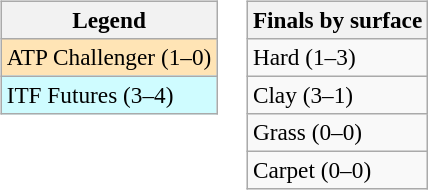<table>
<tr valign=top>
<td><br><table class=wikitable style=font-size:97%>
<tr>
<th>Legend</th>
</tr>
<tr bgcolor=moccasin>
<td>ATP Challenger (1–0)</td>
</tr>
<tr bgcolor=cffcff>
<td>ITF Futures (3–4)</td>
</tr>
</table>
</td>
<td><br><table class=wikitable style=font-size:97%>
<tr>
<th>Finals by surface</th>
</tr>
<tr>
<td>Hard (1–3)</td>
</tr>
<tr>
<td>Clay (3–1)</td>
</tr>
<tr>
<td>Grass (0–0)</td>
</tr>
<tr>
<td>Carpet (0–0)</td>
</tr>
</table>
</td>
</tr>
</table>
